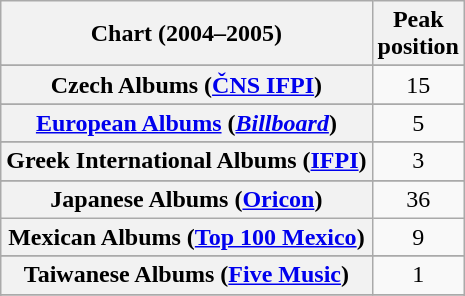<table class="wikitable sortable plainrowheaders" style="text-align:center">
<tr>
<th scope="col">Chart (2004–2005)</th>
<th scope="col">Peak<br>position</th>
</tr>
<tr>
</tr>
<tr>
</tr>
<tr>
</tr>
<tr>
</tr>
<tr>
</tr>
<tr>
<th scope="row">Czech Albums (<a href='#'>ČNS IFPI</a>)</th>
<td>15</td>
</tr>
<tr>
</tr>
<tr>
</tr>
<tr>
<th scope="row"><a href='#'>European Albums</a> (<em><a href='#'>Billboard</a></em>)</th>
<td>5</td>
</tr>
<tr>
</tr>
<tr>
</tr>
<tr>
</tr>
<tr>
<th scope="row">Greek International Albums (<a href='#'>IFPI</a>)</th>
<td>3</td>
</tr>
<tr>
</tr>
<tr>
</tr>
<tr>
<th scope="row">Japanese Albums (<a href='#'>Oricon</a>)</th>
<td>36</td>
</tr>
<tr>
<th scope="row">Mexican Albums (<a href='#'>Top 100 Mexico</a>)</th>
<td>9</td>
</tr>
<tr>
</tr>
<tr>
</tr>
<tr>
</tr>
<tr>
</tr>
<tr>
</tr>
<tr>
</tr>
<tr>
<th scope="row">Taiwanese Albums (<a href='#'>Five Music</a>)</th>
<td>1</td>
</tr>
<tr>
</tr>
<tr>
</tr>
</table>
